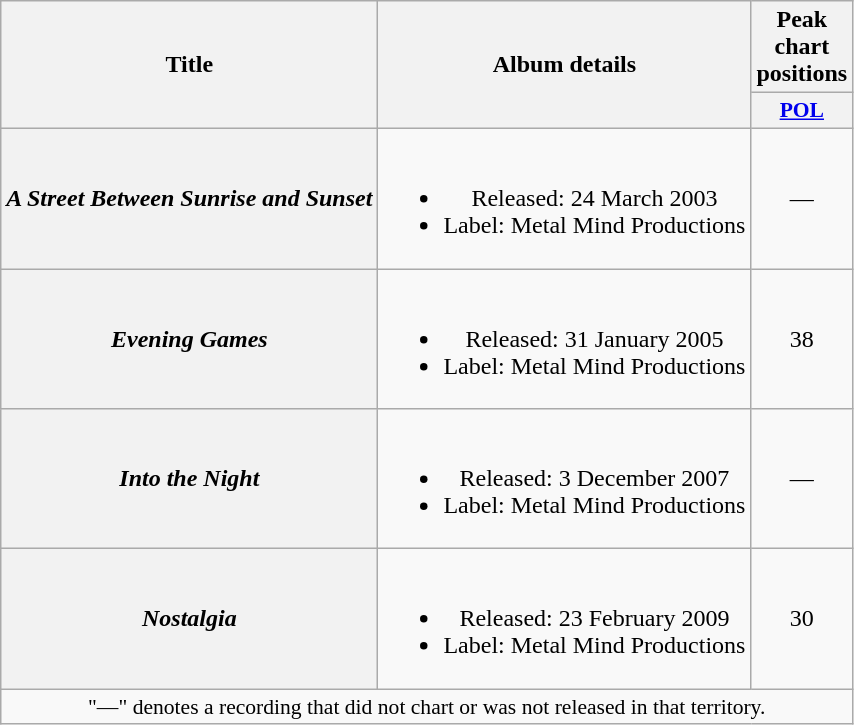<table class="wikitable plainrowheaders" style="text-align:center;">
<tr>
<th scope="col" rowspan="2">Title</th>
<th scope="col" rowspan="2">Album details</th>
<th scope="col" colspan="1">Peak chart positions</th>
</tr>
<tr>
<th scope="col" style="width:3em;font-size:90%;"><a href='#'>POL</a><br></th>
</tr>
<tr>
<th scope="row"><em>A Street Between Sunrise and Sunset</em></th>
<td><br><ul><li>Released: 24 March 2003</li><li>Label: Metal Mind Productions</li></ul></td>
<td>—</td>
</tr>
<tr>
<th scope="row"><em>Evening Games</em></th>
<td><br><ul><li>Released: 31 January 2005</li><li>Label: Metal Mind Productions</li></ul></td>
<td>38</td>
</tr>
<tr>
<th scope="row"><em>Into the Night</em></th>
<td><br><ul><li>Released: 3 December 2007</li><li>Label: Metal Mind Productions</li></ul></td>
<td>—</td>
</tr>
<tr>
<th scope="row"><em>Nostalgia</em></th>
<td><br><ul><li>Released: 23 February 2009</li><li>Label: Metal Mind Productions</li></ul></td>
<td>30</td>
</tr>
<tr>
<td colspan="10" style="font-size:90%">"—" denotes a recording that did not chart or was not released in that territory.</td>
</tr>
</table>
